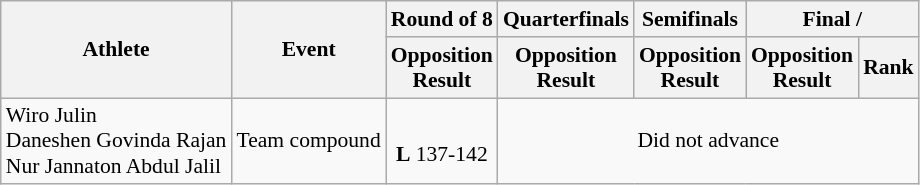<table class=wikitable style="font-size:90%">
<tr>
<th rowspan="2">Athlete</th>
<th rowspan="2">Event</th>
<th>Round of 8</th>
<th>Quarterfinals</th>
<th>Semifinals</th>
<th colspan="2">Final / </th>
</tr>
<tr>
<th>Opposition<br>Result</th>
<th>Opposition<br>Result</th>
<th>Opposition<br>Result</th>
<th>Opposition<br>Result</th>
<th>Rank</th>
</tr>
<tr align=center>
<td align=left>Wiro Julin<br>Daneshen Govinda Rajan<br>Nur Jannaton Abdul Jalil</td>
<td align=left>Team compound</td>
<td><br><strong>L</strong> 137-142</td>
<td colspan="4">Did not advance</td>
</tr>
</table>
